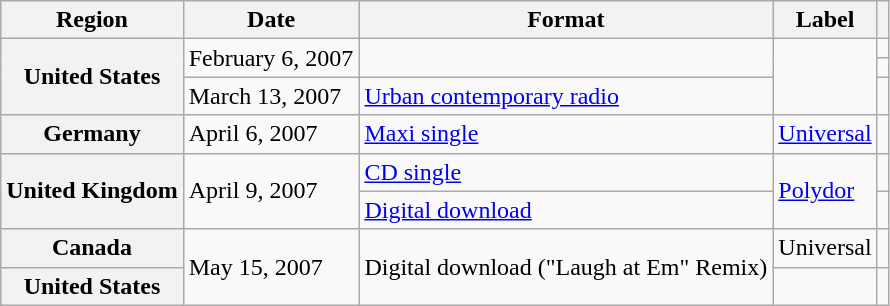<table class="wikitable plainrowheaders">
<tr>
<th scope="col">Region</th>
<th scope="col">Date</th>
<th scope="col">Format</th>
<th scope="col">Label</th>
<th scope="col"></th>
</tr>
<tr>
<th rowspan="3" scope="row">United States</th>
<td rowspan="2">February 6, 2007</td>
<td rowspan="2"></td>
<td rowspan="3"></td>
<td></td>
</tr>
<tr>
<td></td>
</tr>
<tr>
<td>March 13, 2007</td>
<td><a href='#'>Urban contemporary radio</a></td>
<td></td>
</tr>
<tr>
<th scope="row">Germany</th>
<td>April 6, 2007</td>
<td><a href='#'>Maxi single</a></td>
<td><a href='#'>Universal</a></td>
<td></td>
</tr>
<tr>
<th scope="row" rowspan="2">United Kingdom</th>
<td rowspan="2">April 9, 2007</td>
<td><a href='#'>CD single</a></td>
<td rowspan="2"><a href='#'>Polydor</a></td>
<td></td>
</tr>
<tr>
<td><a href='#'>Digital download</a></td>
<td></td>
</tr>
<tr>
<th scope="row">Canada</th>
<td rowspan="2">May 15, 2007</td>
<td rowspan="2">Digital download ("Laugh at Em" Remix)</td>
<td>Universal</td>
<td></td>
</tr>
<tr>
<th scope="row">United States</th>
<td></td>
<td></td>
</tr>
</table>
